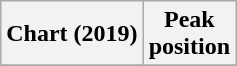<table class="wikitable plainrowheaders" style="text-align:center">
<tr>
<th scope="col">Chart (2019)</th>
<th scope="col">Peak<br>position</th>
</tr>
<tr>
</tr>
</table>
